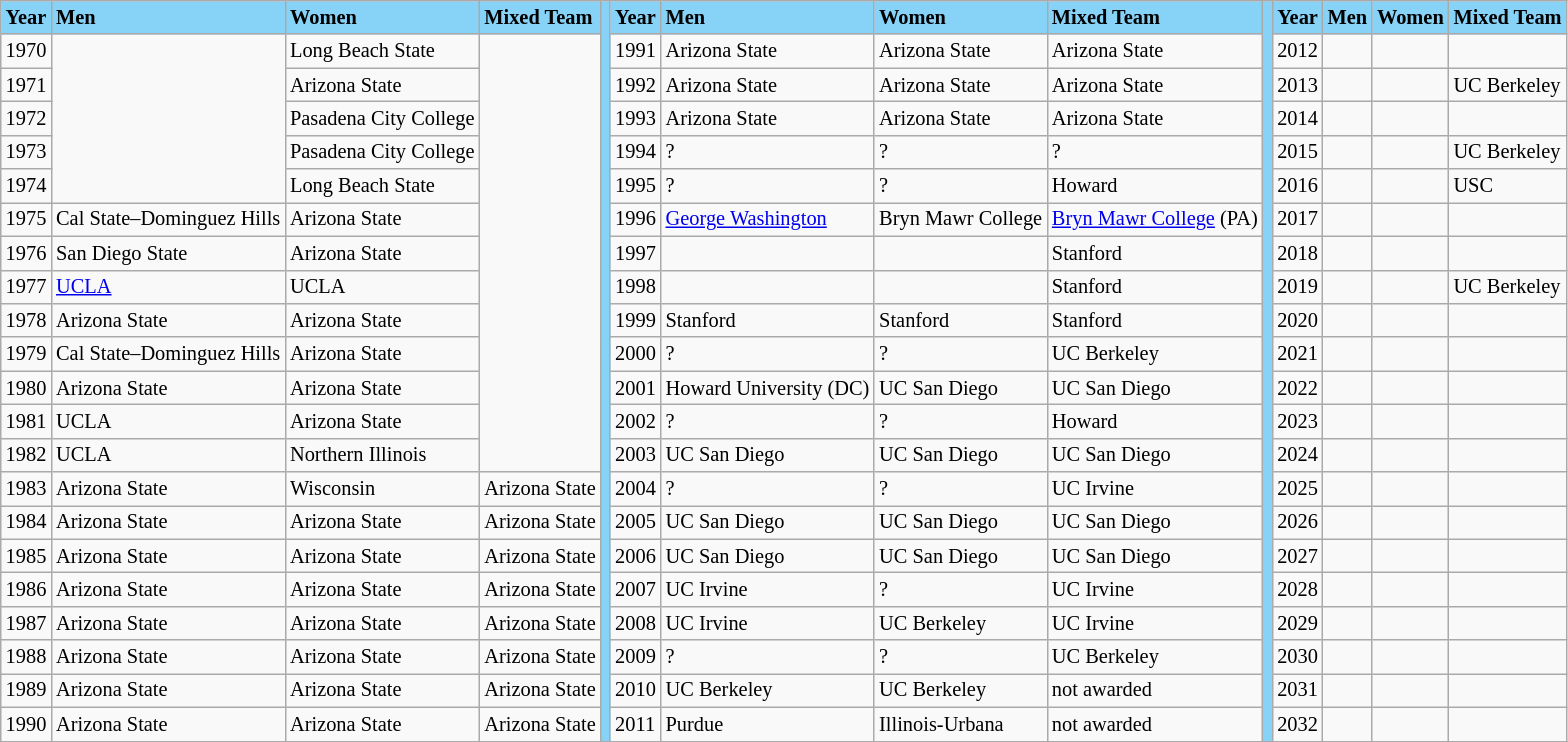<table class="wikitable" style="font-size:85%;">
<tr ! style="background-color: #87D3F8;">
<td><strong>Year</strong></td>
<td><strong>Men</strong></td>
<td><strong>Women</strong></td>
<td><strong>Mixed Team</strong></td>
<td rowspan=23></td>
<td><strong>Year</strong></td>
<td><strong>Men</strong></td>
<td><strong>Women</strong></td>
<td><strong>Mixed Team</strong></td>
<td rowspan=23></td>
<td><strong>Year</strong></td>
<td><strong>Men</strong></td>
<td><strong>Women</strong></td>
<td><strong>Mixed Team</strong></td>
</tr>
<tr --->
<td>1970</td>
<td rowspan=5></td>
<td>Long Beach State</td>
<td rowspan=13></td>
<td>1991</td>
<td>Arizona State</td>
<td>Arizona State</td>
<td>Arizona State</td>
<td>2012</td>
<td></td>
<td></td>
<td></td>
</tr>
<tr --->
<td>1971</td>
<td>Arizona State</td>
<td>1992</td>
<td>Arizona State</td>
<td>Arizona State</td>
<td>Arizona State</td>
<td>2013</td>
<td></td>
<td></td>
<td>UC Berkeley</td>
</tr>
<tr --->
<td>1972</td>
<td>Pasadena City College</td>
<td>1993</td>
<td>Arizona State</td>
<td>Arizona State</td>
<td>Arizona State</td>
<td>2014</td>
<td></td>
<td></td>
<td></td>
</tr>
<tr --->
<td>1973</td>
<td>Pasadena City College</td>
<td>1994</td>
<td>?</td>
<td>?</td>
<td>?</td>
<td>2015</td>
<td></td>
<td></td>
<td>UC Berkeley</td>
</tr>
<tr --->
<td>1974</td>
<td>Long Beach State</td>
<td>1995</td>
<td>?</td>
<td>?</td>
<td>Howard</td>
<td>2016</td>
<td></td>
<td></td>
<td>USC</td>
</tr>
<tr --->
<td>1975</td>
<td>Cal State–Dominguez Hills</td>
<td>Arizona State</td>
<td>1996</td>
<td><a href='#'>George Washington</a></td>
<td>Bryn Mawr College</td>
<td><a href='#'>Bryn Mawr College</a> (PA)</td>
<td>2017</td>
<td></td>
<td></td>
<td></td>
</tr>
<tr --->
<td>1976</td>
<td>San Diego State</td>
<td>Arizona State</td>
<td>1997</td>
<td></td>
<td></td>
<td>Stanford</td>
<td>2018</td>
<td></td>
<td></td>
<td></td>
</tr>
<tr --->
<td>1977</td>
<td><a href='#'>UCLA</a></td>
<td>UCLA</td>
<td>1998</td>
<td></td>
<td></td>
<td>Stanford</td>
<td>2019</td>
<td></td>
<td></td>
<td>UC Berkeley</td>
</tr>
<tr --->
<td>1978</td>
<td>Arizona State</td>
<td>Arizona State</td>
<td>1999</td>
<td>Stanford</td>
<td>Stanford</td>
<td>Stanford</td>
<td>2020</td>
<td></td>
<td></td>
<td></td>
</tr>
<tr --->
<td>1979</td>
<td>Cal State–Dominguez Hills</td>
<td>Arizona State</td>
<td>2000</td>
<td>?</td>
<td>?</td>
<td>UC Berkeley</td>
<td>2021</td>
<td></td>
<td></td>
<td></td>
</tr>
<tr --->
<td>1980</td>
<td>Arizona State</td>
<td>Arizona State</td>
<td>2001</td>
<td>Howard University (DC)</td>
<td>UC San Diego</td>
<td>UC San Diego</td>
<td>2022</td>
<td></td>
<td></td>
<td></td>
</tr>
<tr --->
<td>1981</td>
<td>UCLA</td>
<td>Arizona State</td>
<td>2002</td>
<td>?</td>
<td>?</td>
<td>Howard</td>
<td>2023</td>
<td></td>
<td></td>
<td></td>
</tr>
<tr --->
<td>1982</td>
<td>UCLA</td>
<td>Northern Illinois</td>
<td>2003</td>
<td>UC San Diego</td>
<td>UC San Diego</td>
<td>UC San Diego</td>
<td>2024</td>
<td></td>
<td></td>
<td></td>
</tr>
<tr --->
<td>1983</td>
<td>Arizona State</td>
<td>Wisconsin</td>
<td>Arizona State</td>
<td>2004</td>
<td>?</td>
<td>?</td>
<td>UC Irvine</td>
<td>2025</td>
<td></td>
<td></td>
<td></td>
</tr>
<tr --->
<td>1984</td>
<td>Arizona State</td>
<td>Arizona State</td>
<td>Arizona State</td>
<td>2005</td>
<td>UC San Diego</td>
<td>UC San Diego</td>
<td>UC San Diego</td>
<td>2026</td>
<td></td>
<td></td>
<td></td>
</tr>
<tr --->
<td>1985</td>
<td>Arizona State</td>
<td>Arizona State</td>
<td>Arizona State</td>
<td>2006</td>
<td>UC San Diego</td>
<td>UC San Diego</td>
<td>UC San Diego</td>
<td>2027</td>
<td></td>
<td></td>
<td></td>
</tr>
<tr --->
<td>1986</td>
<td>Arizona State</td>
<td>Arizona State</td>
<td>Arizona State</td>
<td>2007</td>
<td>UC Irvine</td>
<td>?</td>
<td>UC Irvine</td>
<td>2028</td>
<td></td>
<td></td>
<td></td>
</tr>
<tr --->
<td>1987</td>
<td>Arizona State</td>
<td>Arizona State</td>
<td>Arizona State</td>
<td>2008</td>
<td>UC Irvine</td>
<td>UC Berkeley</td>
<td>UC Irvine</td>
<td>2029</td>
<td></td>
<td></td>
<td></td>
</tr>
<tr --->
<td>1988</td>
<td>Arizona State</td>
<td>Arizona State</td>
<td>Arizona State</td>
<td>2009</td>
<td>?</td>
<td>?</td>
<td>UC Berkeley</td>
<td>2030</td>
<td></td>
<td></td>
<td></td>
</tr>
<tr --->
<td>1989</td>
<td>Arizona State</td>
<td>Arizona State</td>
<td>Arizona State</td>
<td>2010</td>
<td>UC Berkeley</td>
<td>UC Berkeley</td>
<td>not awarded</td>
<td>2031</td>
<td></td>
<td></td>
<td></td>
</tr>
<tr --->
<td>1990</td>
<td>Arizona State</td>
<td>Arizona State</td>
<td>Arizona State</td>
<td>2011</td>
<td>Purdue</td>
<td>Illinois-Urbana</td>
<td>not awarded</td>
<td>2032</td>
<td></td>
<td></td>
<td></td>
</tr>
<tr --->
</tr>
</table>
